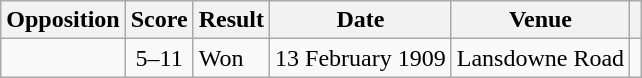<table class="wikitable sortable">
<tr>
<th scope="col">Opposition</th>
<th scope="col">Score</th>
<th scope="col">Result</th>
<th scope="col">Date</th>
<th scope="col">Venue</th>
<th scope="col" class="unsortable"></th>
</tr>
<tr>
<td></td>
<td align="center">5–11</td>
<td>Won</td>
<td align=right>13 February 1909</td>
<td>Lansdowne Road</td>
<td></td>
</tr>
</table>
